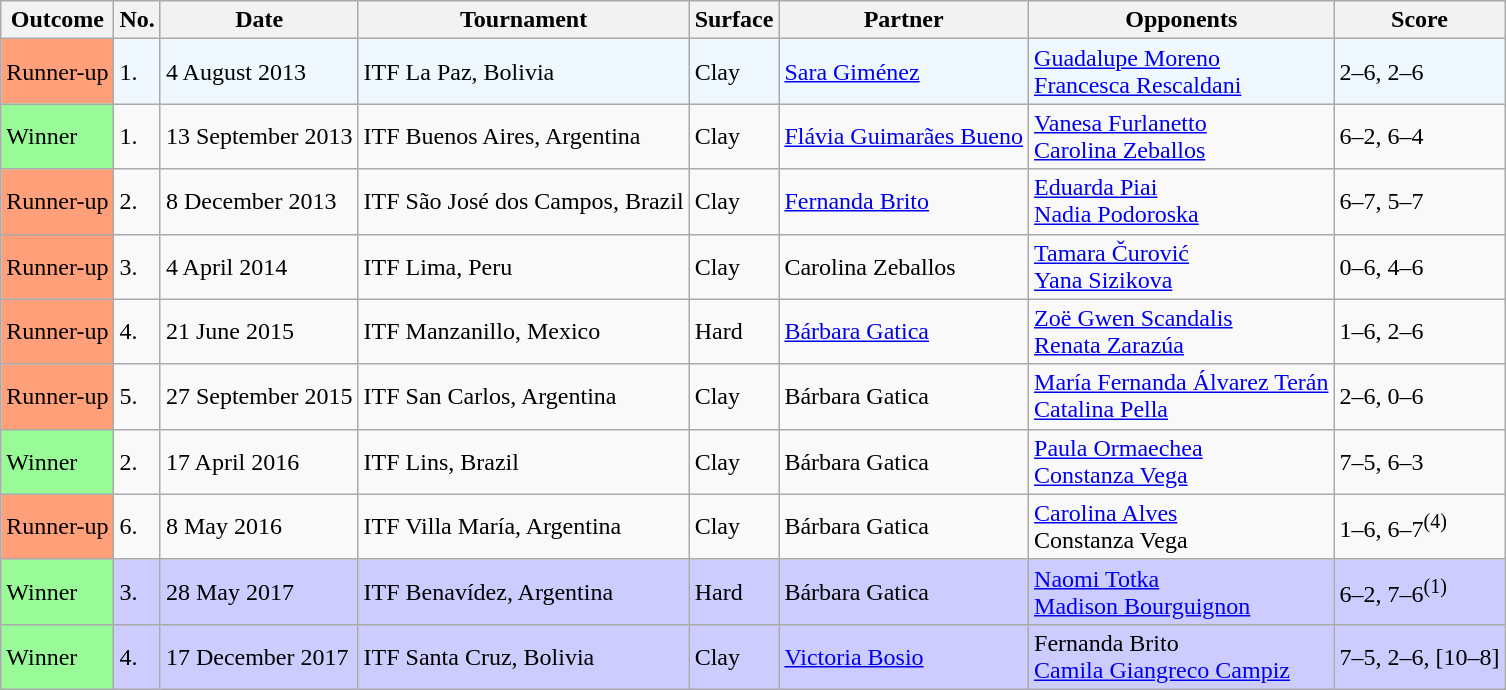<table class="sortable wikitable">
<tr>
<th>Outcome</th>
<th>No.</th>
<th>Date</th>
<th>Tournament</th>
<th>Surface</th>
<th>Partner</th>
<th>Opponents</th>
<th class="unsortable">Score</th>
</tr>
<tr style="background:#f0f8ff;">
<td style="background:#ffa07a;">Runner-up</td>
<td>1.</td>
<td>4 August 2013</td>
<td>ITF La Paz, Bolivia</td>
<td>Clay</td>
<td> <a href='#'>Sara Giménez</a></td>
<td> <a href='#'>Guadalupe Moreno</a> <br>  <a href='#'>Francesca Rescaldani</a></td>
<td>2–6, 2–6</td>
</tr>
<tr>
<td style="background:#98fb98;">Winner</td>
<td>1.</td>
<td>13 September 2013</td>
<td>ITF Buenos Aires, Argentina</td>
<td>Clay</td>
<td> <a href='#'>Flávia Guimarães Bueno</a></td>
<td> <a href='#'>Vanesa Furlanetto</a> <br>  <a href='#'>Carolina Zeballos</a></td>
<td>6–2, 6–4</td>
</tr>
<tr>
<td style="background:#ffa07a;">Runner-up</td>
<td>2.</td>
<td>8 December 2013</td>
<td>ITF São José dos Campos, Brazil</td>
<td>Clay</td>
<td> <a href='#'>Fernanda Brito</a></td>
<td> <a href='#'>Eduarda Piai</a> <br>  <a href='#'>Nadia Podoroska</a></td>
<td>6–7, 5–7</td>
</tr>
<tr>
<td style="background:#ffa07a;">Runner-up</td>
<td>3.</td>
<td>4 April 2014</td>
<td>ITF Lima, Peru</td>
<td>Clay</td>
<td> Carolina Zeballos</td>
<td> <a href='#'>Tamara Čurović</a> <br>  <a href='#'>Yana Sizikova</a></td>
<td>0–6, 4–6</td>
</tr>
<tr>
<td style="background:#ffa07a;">Runner-up</td>
<td>4.</td>
<td>21 June 2015</td>
<td>ITF Manzanillo, Mexico</td>
<td>Hard</td>
<td> <a href='#'>Bárbara Gatica</a></td>
<td> <a href='#'>Zoë Gwen Scandalis</a> <br>  <a href='#'>Renata Zarazúa</a></td>
<td>1–6, 2–6</td>
</tr>
<tr>
<td style="background:#ffa07a;">Runner-up</td>
<td>5.</td>
<td>27 September 2015</td>
<td>ITF San Carlos, Argentina</td>
<td>Clay</td>
<td> Bárbara Gatica</td>
<td> <a href='#'>María Fernanda Álvarez Terán</a> <br>  <a href='#'>Catalina Pella</a></td>
<td>2–6, 0–6</td>
</tr>
<tr>
<td style="background:#98fb98;">Winner</td>
<td>2.</td>
<td>17 April 2016</td>
<td>ITF Lins, Brazil</td>
<td>Clay</td>
<td> Bárbara Gatica</td>
<td> <a href='#'>Paula Ormaechea</a> <br>  <a href='#'>Constanza Vega</a></td>
<td>7–5, 6–3</td>
</tr>
<tr>
<td style="background:#ffa07a;">Runner-up</td>
<td>6.</td>
<td>8 May 2016</td>
<td>ITF Villa María, Argentina</td>
<td>Clay</td>
<td> Bárbara Gatica</td>
<td> <a href='#'>Carolina Alves</a> <br>  Constanza Vega</td>
<td>1–6, 6–7<sup>(4)</sup></td>
</tr>
<tr style="background:#ccccff;">
<td style="background:#98fb98;">Winner</td>
<td>3.</td>
<td>28 May 2017</td>
<td>ITF Benavídez, Argentina</td>
<td>Hard</td>
<td> Bárbara Gatica</td>
<td> <a href='#'>Naomi Totka</a> <br>  <a href='#'>Madison Bourguignon</a></td>
<td>6–2, 7–6<sup>(1)</sup></td>
</tr>
<tr style="background:#ccccff;">
<td style="background:#98fb98;">Winner</td>
<td>4.</td>
<td>17 December 2017</td>
<td>ITF Santa Cruz, Bolivia</td>
<td>Clay</td>
<td> <a href='#'>Victoria Bosio</a></td>
<td> Fernanda Brito <br>  <a href='#'>Camila Giangreco Campiz</a></td>
<td>7–5, 2–6, [10–8]</td>
</tr>
</table>
